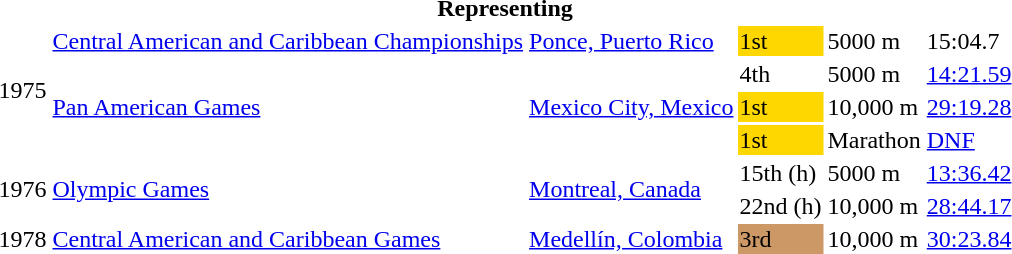<table>
<tr>
<th colspan="6">Representing </th>
</tr>
<tr>
<td rowspan=4>1975</td>
<td><a href='#'>Central American and Caribbean Championships</a></td>
<td><a href='#'>Ponce, Puerto Rico</a></td>
<td bgcolor="gold">1st</td>
<td>5000 m</td>
<td>15:04.7</td>
</tr>
<tr>
<td rowspan=3><a href='#'>Pan American Games</a></td>
<td rowspan=3><a href='#'>Mexico City, Mexico</a></td>
<td>4th</td>
<td>5000 m</td>
<td><a href='#'>14:21.59</a></td>
</tr>
<tr>
<td bgcolor=gold>1st</td>
<td>10,000 m</td>
<td><a href='#'>29:19.28</a></td>
</tr>
<tr>
<td bgcolor=gold>1st</td>
<td>Marathon</td>
<td><a href='#'>DNF</a></td>
</tr>
<tr>
<td rowspan=2>1976</td>
<td rowspan=2><a href='#'>Olympic Games</a></td>
<td rowspan=2><a href='#'>Montreal, Canada</a></td>
<td>15th (h)</td>
<td>5000 m</td>
<td><a href='#'>13:36.42</a></td>
</tr>
<tr>
<td>22nd (h)</td>
<td>10,000 m</td>
<td><a href='#'>28:44.17</a></td>
</tr>
<tr>
<td>1978</td>
<td><a href='#'>Central American and Caribbean Games</a></td>
<td><a href='#'>Medellín, Colombia</a></td>
<td bgcolor="cc9966">3rd</td>
<td>10,000 m</td>
<td><a href='#'>30:23.84</a></td>
</tr>
</table>
